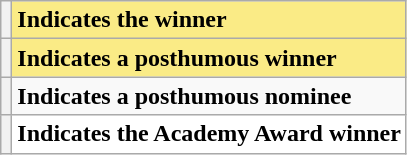<table class="wikitable">
<tr>
<th scope="row" style="text-align:center" style="background:#FAEB86;"></th>
<td style="background:#FAEB86;"><strong>Indicates the winner</strong></td>
</tr>
<tr>
<th scope="row" style="text-align:center" style="background:#FAEB86;"></th>
<td style="background:#FAEB86;"><strong>Indicates a posthumous winner</strong></td>
</tr>
<tr>
<th scope="row" style="text-align:center"></th>
<td><strong>Indicates a posthumous nominee</strong></td>
</tr>
<tr>
<th scope="row" style="text-align:center" style="background:#FFFFFF;"></th>
<td style="background:#FFFFFF;"><strong>Indicates the Academy Award winner</strong></td>
</tr>
</table>
